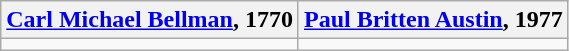<table class="wikitable">
<tr>
<th><a href='#'>Carl Michael Bellman</a>, 1770</th>
<th><a href='#'>Paul Britten Austin</a>, 1977</th>
</tr>
<tr>
<td></td>
<td></td>
</tr>
</table>
